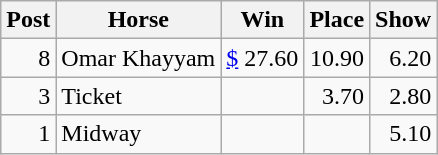<table class="wikitable" border="1">
<tr>
<th>Post</th>
<th>Horse</th>
<th>Win</th>
<th>Place</th>
<th>Show</th>
</tr>
<tr>
<td align="right">8</td>
<td>Omar Khayyam</td>
<td align="right"><a href='#'>$</a> 27.60</td>
<td align="right">10.90</td>
<td align="right">6.20</td>
</tr>
<tr>
<td align="right">3</td>
<td>Ticket</td>
<td></td>
<td align="right">3.70</td>
<td align="right">2.80</td>
</tr>
<tr>
<td align="right">1</td>
<td>Midway</td>
<td></td>
<td></td>
<td align="right">5.10</td>
</tr>
</table>
